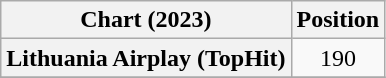<table class="wikitable plainrowheaders" style="text-align:center">
<tr>
<th scope="col">Chart (2023)</th>
<th scope="col">Position</th>
</tr>
<tr>
<th scope="row">Lithuania Airplay (TopHit)</th>
<td>190</td>
</tr>
<tr>
</tr>
</table>
